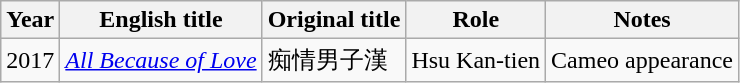<table class="wikitable sortable">
<tr>
<th>Year</th>
<th>English title</th>
<th>Original title</th>
<th>Role</th>
<th class="unsortable">Notes</th>
</tr>
<tr>
<td>2017</td>
<td><em><a href='#'>All Because of Love</a></em></td>
<td>痴情男子漢</td>
<td>Hsu Kan-tien</td>
<td>Cameo appearance</td>
</tr>
</table>
